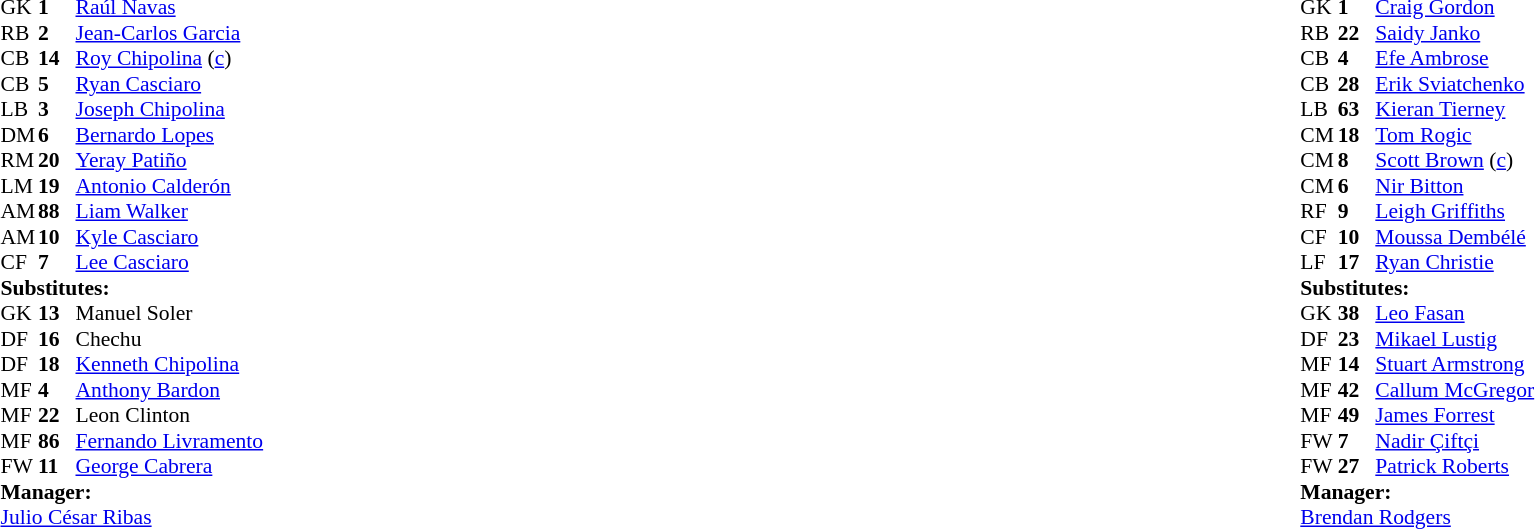<table width="100%">
<tr>
<td valign="top" width="50%"><br><table style="font-size: 90%" cellspacing="0" cellpadding="0">
<tr>
<th width="25"></th>
<th width="25"></th>
</tr>
<tr>
<td>GK</td>
<td><strong>1</strong></td>
<td> <a href='#'>Raúl Navas</a></td>
</tr>
<tr>
<td>RB</td>
<td><strong>2</strong></td>
<td> <a href='#'>Jean-Carlos Garcia</a></td>
</tr>
<tr>
<td>CB</td>
<td><strong>14</strong></td>
<td> <a href='#'>Roy Chipolina</a> (<a href='#'>c</a>)</td>
</tr>
<tr>
<td>CB</td>
<td><strong>5</strong></td>
<td> <a href='#'>Ryan Casciaro</a></td>
</tr>
<tr>
<td>LB</td>
<td><strong>3</strong></td>
<td> <a href='#'>Joseph Chipolina</a></td>
</tr>
<tr>
<td>DM</td>
<td><strong>6</strong></td>
<td> <a href='#'>Bernardo Lopes</a></td>
</tr>
<tr>
<td>RM</td>
<td><strong>20</strong></td>
<td> <a href='#'>Yeray Patiño</a></td>
<td></td>
<td></td>
</tr>
<tr>
<td>LM</td>
<td><strong>19</strong></td>
<td> <a href='#'>Antonio Calderón</a></td>
</tr>
<tr>
<td>AM</td>
<td><strong>88</strong></td>
<td> <a href='#'>Liam Walker</a></td>
<td></td>
<td></td>
</tr>
<tr>
<td>AM</td>
<td><strong>10</strong></td>
<td> <a href='#'>Kyle Casciaro</a></td>
</tr>
<tr>
<td>CF</td>
<td><strong>7</strong></td>
<td> <a href='#'>Lee Casciaro</a></td>
<td></td>
<td></td>
</tr>
<tr>
<td colspan=4><strong>Substitutes:</strong></td>
</tr>
<tr>
<td>GK</td>
<td><strong>13</strong></td>
<td> Manuel Soler</td>
</tr>
<tr>
<td>DF</td>
<td><strong>16</strong></td>
<td> Chechu</td>
</tr>
<tr>
<td>DF</td>
<td><strong>18</strong></td>
<td> <a href='#'>Kenneth Chipolina</a></td>
<td></td>
<td></td>
</tr>
<tr>
<td>MF</td>
<td><strong>4</strong></td>
<td> <a href='#'>Anthony Bardon</a></td>
<td></td>
<td></td>
</tr>
<tr>
<td>MF</td>
<td><strong>22</strong></td>
<td> Leon Clinton</td>
</tr>
<tr>
<td>MF</td>
<td><strong>86</strong></td>
<td> <a href='#'>Fernando Livramento</a></td>
</tr>
<tr>
<td>FW</td>
<td><strong>11</strong></td>
<td> <a href='#'>George Cabrera</a></td>
<td></td>
<td></td>
</tr>
<tr>
<td colspan=4><strong>Manager:</strong></td>
</tr>
<tr>
<td colspan="4"> <a href='#'>Julio César Ribas</a></td>
</tr>
</table>
</td>
<td valign="top" width="50%"><br><table style="font-size: 90%" cellspacing="0" cellpadding="0" align=center>
<tr>
<th width="25"></th>
<th width="25"></th>
</tr>
<tr>
<td>GK</td>
<td><strong>1</strong></td>
<td> <a href='#'>Craig Gordon</a></td>
</tr>
<tr>
<td>RB</td>
<td><strong>22</strong></td>
<td> <a href='#'>Saidy Janko</a></td>
</tr>
<tr>
<td>CB</td>
<td><strong>4</strong></td>
<td> <a href='#'>Efe Ambrose</a></td>
</tr>
<tr>
<td>CB</td>
<td><strong>28</strong></td>
<td> <a href='#'>Erik Sviatchenko</a></td>
</tr>
<tr>
<td>LB</td>
<td><strong>63</strong></td>
<td> <a href='#'>Kieran Tierney</a></td>
</tr>
<tr>
<td>CM</td>
<td><strong>18</strong></td>
<td> <a href='#'>Tom Rogic</a></td>
<td></td>
<td></td>
</tr>
<tr>
<td>CM</td>
<td><strong>8</strong></td>
<td> <a href='#'>Scott Brown</a> (<a href='#'>c</a>)</td>
</tr>
<tr>
<td>CM</td>
<td><strong>6</strong></td>
<td> <a href='#'>Nir Bitton</a></td>
</tr>
<tr>
<td>RF</td>
<td><strong>9</strong></td>
<td> <a href='#'>Leigh Griffiths</a></td>
</tr>
<tr>
<td>CF</td>
<td><strong>10</strong></td>
<td> <a href='#'>Moussa Dembélé</a></td>
<td></td>
<td></td>
</tr>
<tr>
<td>LF</td>
<td><strong>17</strong></td>
<td> <a href='#'>Ryan Christie</a></td>
<td></td>
<td></td>
</tr>
<tr>
<td colspan=4><strong>Substitutes:</strong></td>
</tr>
<tr>
<td>GK</td>
<td><strong>38</strong></td>
<td> <a href='#'>Leo Fasan</a></td>
</tr>
<tr>
<td>DF</td>
<td><strong>23</strong></td>
<td> <a href='#'>Mikael Lustig</a></td>
</tr>
<tr>
<td>MF</td>
<td><strong>14</strong></td>
<td> <a href='#'>Stuart Armstrong</a></td>
<td></td>
<td></td>
</tr>
<tr>
<td>MF</td>
<td><strong>42</strong></td>
<td> <a href='#'>Callum McGregor</a></td>
</tr>
<tr>
<td>MF</td>
<td><strong>49</strong></td>
<td> <a href='#'>James Forrest</a></td>
<td></td>
<td></td>
</tr>
<tr>
<td>FW</td>
<td><strong>7</strong></td>
<td> <a href='#'>Nadir Çiftçi</a></td>
<td></td>
<td></td>
</tr>
<tr>
<td>FW</td>
<td><strong>27</strong></td>
<td> <a href='#'>Patrick Roberts</a></td>
</tr>
<tr>
<td colspan=4><strong>Manager:</strong></td>
</tr>
<tr>
<td colspan="4"> <a href='#'>Brendan Rodgers</a></td>
</tr>
</table>
</td>
</tr>
</table>
